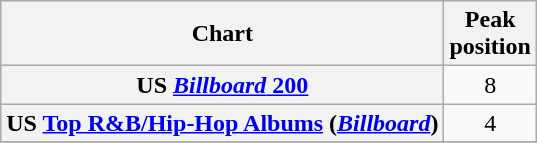<table class="wikitable plainrowheaders sortable" style="text-align:center;" border="1">
<tr>
<th scope="col">Chart</th>
<th scope="col">Peak<br>position</th>
</tr>
<tr>
<th scope="row">US <a href='#'><em>Billboard</em> 200</a></th>
<td>8</td>
</tr>
<tr>
<th scope="row">US <a href='#'>Top R&B/Hip-Hop Albums</a> (<em><a href='#'>Billboard</a></em>)</th>
<td>4</td>
</tr>
<tr>
</tr>
</table>
